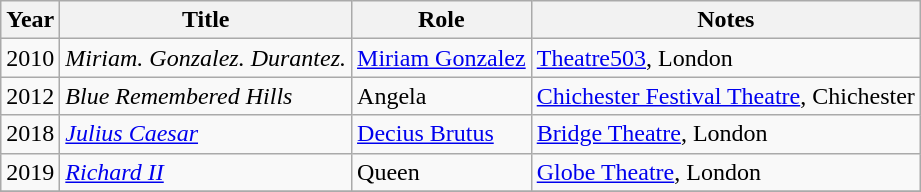<table class="wikitable sortable">
<tr>
<th>Year</th>
<th>Title</th>
<th>Role</th>
<th class="unsortable">Notes</th>
</tr>
<tr>
<td>2010</td>
<td><em>Miriam. Gonzalez. Durantez.</em></td>
<td><a href='#'>Miriam Gonzalez</a></td>
<td><a href='#'>Theatre503</a>, London</td>
</tr>
<tr>
<td>2012</td>
<td><em>Blue Remembered Hills</em></td>
<td>Angela</td>
<td><a href='#'>Chichester Festival Theatre</a>, Chichester</td>
</tr>
<tr>
<td>2018</td>
<td><em><a href='#'>Julius Caesar</a></em></td>
<td><a href='#'>Decius Brutus</a></td>
<td><a href='#'>Bridge Theatre</a>, London</td>
</tr>
<tr>
<td>2019</td>
<td><em><a href='#'>Richard II</a></em></td>
<td>Queen</td>
<td><a href='#'>Globe Theatre</a>, London</td>
</tr>
<tr>
</tr>
</table>
